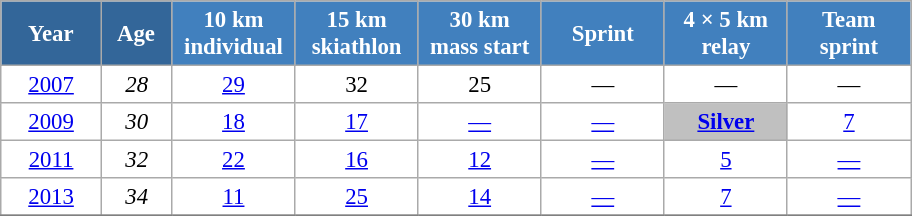<table class="wikitable" style="font-size:95%; text-align:center; border:grey solid 1px; border-collapse:collapse; background:#ffffff;">
<tr>
<th style="background-color:#369; color:white; width:60px;"> Year </th>
<th style="background-color:#369; color:white; width:40px;"> Age </th>
<th style="background-color:#4180be; color:white; width:75px;"> 10 km <br> individual </th>
<th style="background-color:#4180be; color:white; width:75px;"> 15 km <br> skiathlon </th>
<th style="background-color:#4180be; color:white; width:75px;"> 30 km <br> mass start </th>
<th style="background-color:#4180be; color:white; width:75px;"> Sprint </th>
<th style="background-color:#4180be; color:white; width:75px;"> 4 × 5 km <br> relay </th>
<th style="background-color:#4180be; color:white; width:75px;"> Team <br> sprint </th>
</tr>
<tr>
<td><a href='#'>2007</a></td>
<td><em>28</em></td>
<td><a href='#'>29</a></td>
<td>32</td>
<td>25</td>
<td>—</td>
<td>—</td>
<td>—</td>
</tr>
<tr>
<td><a href='#'>2009</a></td>
<td><em>30</em></td>
<td><a href='#'>18</a></td>
<td><a href='#'>17</a></td>
<td><a href='#'>—</a></td>
<td><a href='#'>—</a></td>
<td style="background:silver;"><a href='#'><strong>Silver</strong></a></td>
<td><a href='#'>7</a></td>
</tr>
<tr>
<td><a href='#'>2011</a></td>
<td><em>32</em></td>
<td><a href='#'>22</a></td>
<td><a href='#'>16</a></td>
<td><a href='#'>12</a></td>
<td><a href='#'>—</a></td>
<td><a href='#'>5</a></td>
<td><a href='#'>—</a></td>
</tr>
<tr>
<td><a href='#'>2013</a></td>
<td><em>34</em></td>
<td><a href='#'>11</a></td>
<td><a href='#'>25</a></td>
<td><a href='#'>14</a></td>
<td><a href='#'>—</a></td>
<td><a href='#'>7</a></td>
<td><a href='#'>—</a></td>
</tr>
<tr>
</tr>
</table>
